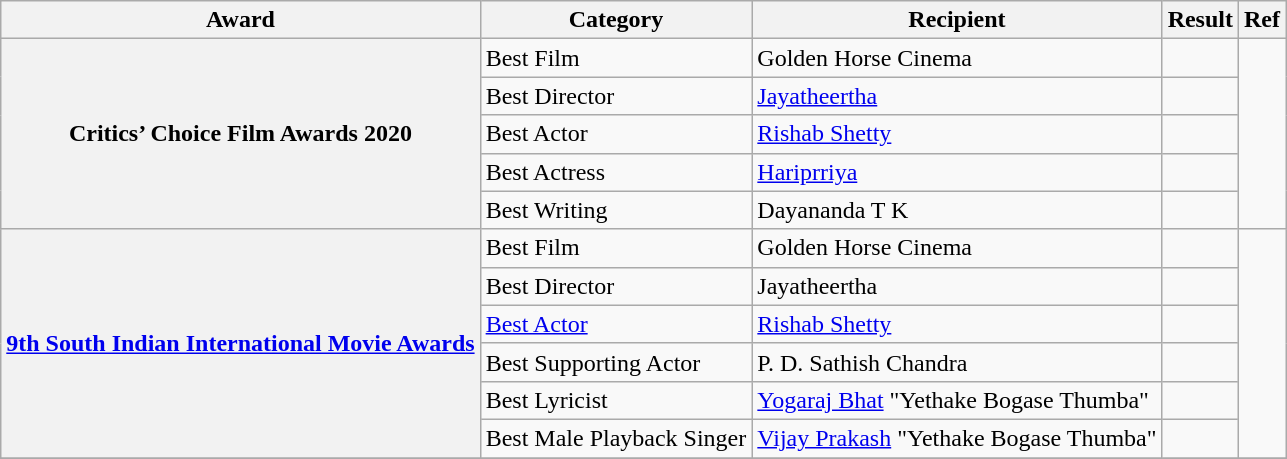<table class="wikitable sortable">
<tr>
<th>Award</th>
<th>Category</th>
<th>Recipient</th>
<th>Result</th>
<th>Ref</th>
</tr>
<tr>
<th rowspan=5>Critics’ Choice Film Awards 2020</th>
<td>Best Film</td>
<td>Golden Horse Cinema</td>
<td></td>
<td rowspan=5><br></td>
</tr>
<tr>
<td>Best Director</td>
<td><a href='#'>Jayatheertha</a></td>
<td></td>
</tr>
<tr>
<td>Best Actor</td>
<td><a href='#'>Rishab Shetty</a></td>
<td></td>
</tr>
<tr>
<td>Best Actress</td>
<td><a href='#'>Hariprriya</a></td>
<td></td>
</tr>
<tr>
<td>Best Writing</td>
<td>Dayananda T K</td>
<td></td>
</tr>
<tr>
<th rowspan=6><a href='#'>9th South Indian International Movie Awards</a></th>
<td>Best Film</td>
<td>Golden Horse Cinema</td>
<td></td>
<td rowspan=6><br></td>
</tr>
<tr>
<td>Best Director</td>
<td>Jayatheertha</td>
<td></td>
</tr>
<tr>
<td><a href='#'>Best Actor</a></td>
<td><a href='#'>Rishab Shetty</a></td>
<td></td>
</tr>
<tr>
<td>Best Supporting Actor</td>
<td>P. D. Sathish Chandra</td>
<td></td>
</tr>
<tr>
<td>Best Lyricist</td>
<td><a href='#'>Yogaraj Bhat</a> "Yethake Bogase Thumba"</td>
<td></td>
</tr>
<tr>
<td>Best Male Playback Singer</td>
<td><a href='#'>Vijay Prakash</a> "Yethake Bogase Thumba"</td>
<td></td>
</tr>
<tr>
</tr>
</table>
